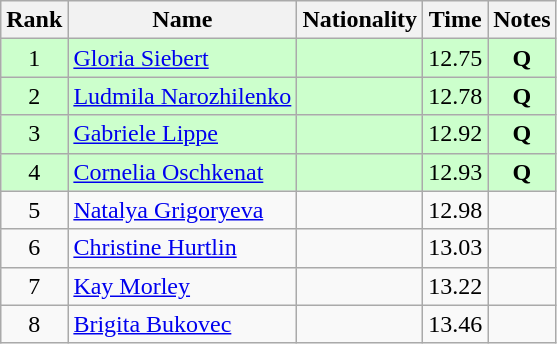<table class="wikitable sortable" style="text-align:center">
<tr>
<th>Rank</th>
<th>Name</th>
<th>Nationality</th>
<th>Time</th>
<th>Notes</th>
</tr>
<tr bgcolor=ccffcc>
<td>1</td>
<td align=left><a href='#'>Gloria Siebert</a></td>
<td align=left></td>
<td>12.75</td>
<td><strong>Q</strong></td>
</tr>
<tr bgcolor=ccffcc>
<td>2</td>
<td align=left><a href='#'>Ludmila Narozhilenko</a></td>
<td align=left></td>
<td>12.78</td>
<td><strong>Q</strong></td>
</tr>
<tr bgcolor=ccffcc>
<td>3</td>
<td align=left><a href='#'>Gabriele Lippe</a></td>
<td align=left></td>
<td>12.92</td>
<td><strong>Q</strong></td>
</tr>
<tr bgcolor=ccffcc>
<td>4</td>
<td align=left><a href='#'>Cornelia Oschkenat</a></td>
<td align=left></td>
<td>12.93</td>
<td><strong>Q</strong></td>
</tr>
<tr>
<td>5</td>
<td align=left><a href='#'>Natalya Grigoryeva</a></td>
<td align=left></td>
<td>12.98</td>
<td></td>
</tr>
<tr>
<td>6</td>
<td align=left><a href='#'>Christine Hurtlin</a></td>
<td align=left></td>
<td>13.03</td>
<td></td>
</tr>
<tr>
<td>7</td>
<td align=left><a href='#'>Kay Morley</a></td>
<td align=left></td>
<td>13.22</td>
<td></td>
</tr>
<tr>
<td>8</td>
<td align=left><a href='#'>Brigita Bukovec</a></td>
<td align=left></td>
<td>13.46</td>
<td></td>
</tr>
</table>
